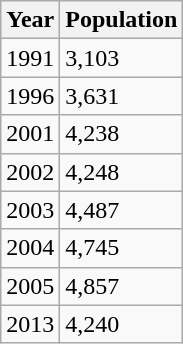<table class="wikitable">
<tr>
<th>Year</th>
<th>Population</th>
</tr>
<tr>
<td>1991</td>
<td>3,103</td>
</tr>
<tr>
<td>1996</td>
<td>3,631</td>
</tr>
<tr>
<td>2001</td>
<td>4,238</td>
</tr>
<tr>
<td>2002</td>
<td>4,248</td>
</tr>
<tr>
<td>2003</td>
<td>4,487</td>
</tr>
<tr>
<td>2004</td>
<td>4,745</td>
</tr>
<tr>
<td>2005</td>
<td>4,857</td>
</tr>
<tr>
<td>2013</td>
<td>4,240</td>
</tr>
</table>
